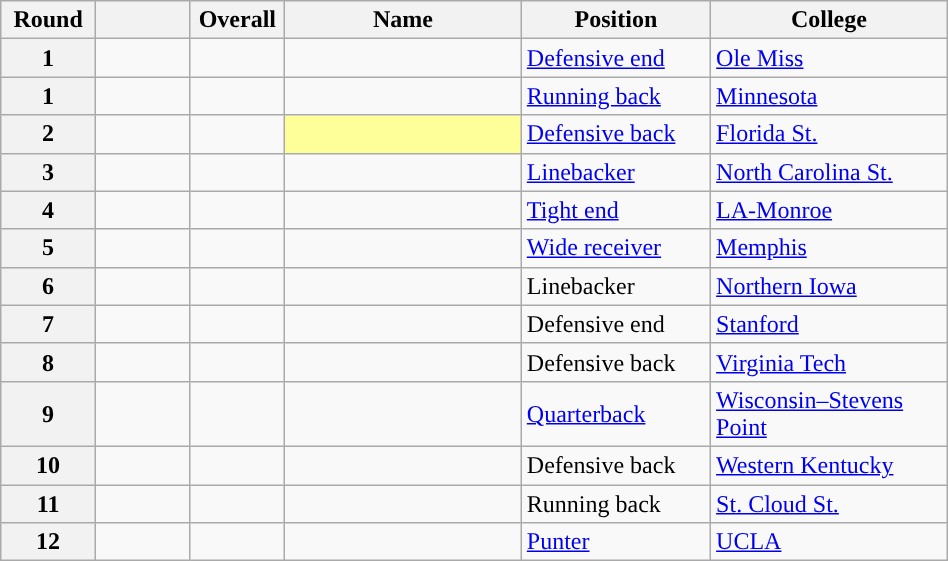<table class="wikitable sortable" style="width: 50%;">
<tr>
<th scope="col" style="width: 10%;">Round</th>
<th scope="col" style="width: 10%;"></th>
<th scope="col" style="width: 10%;">Overall</th>
<th scope="col" style="width: 25%;">Name</th>
<th scope="col" style="width: 20%;">Position</th>
<th scope="col" style="width: 25%;">College</th>
</tr>
<tr>
<th scope="row">1</th>
<td></td>
<td></td>
<td></td>
<td><a href='#'>Defensive end</a></td>
<td><a href='#'>Ole Miss</a></td>
</tr>
<tr>
<th scope="row">1</th>
<td></td>
<td></td>
<td></td>
<td><a href='#'>Running back</a></td>
<td><a href='#'>Minnesota</a></td>
</tr>
<tr>
<th scope="row">2</th>
<td></td>
<td></td>
<td style="background:#FFFF99;"> <sup></sup></td>
<td><a href='#'>Defensive back</a></td>
<td><a href='#'>Florida St.</a></td>
</tr>
<tr>
<th scope="row">3</th>
<td></td>
<td></td>
<td></td>
<td><a href='#'>Linebacker</a></td>
<td><a href='#'>North Carolina St.</a></td>
</tr>
<tr>
<th scope="row">4</th>
<td></td>
<td></td>
<td></td>
<td><a href='#'>Tight end</a></td>
<td><a href='#'>LA-Monroe</a></td>
</tr>
<tr>
<th scope="row">5</th>
<td></td>
<td></td>
<td></td>
<td><a href='#'>Wide receiver</a></td>
<td><a href='#'>Memphis</a></td>
</tr>
<tr>
<th scope="row">6</th>
<td></td>
<td></td>
<td></td>
<td>Linebacker</td>
<td><a href='#'>Northern Iowa</a></td>
</tr>
<tr>
<th scope="row">7</th>
<td></td>
<td></td>
<td></td>
<td>Defensive end</td>
<td><a href='#'>Stanford</a></td>
</tr>
<tr>
<th scope="row">8</th>
<td></td>
<td></td>
<td></td>
<td>Defensive back</td>
<td><a href='#'>Virginia Tech</a></td>
</tr>
<tr>
<th scope="row">9</th>
<td></td>
<td></td>
<td></td>
<td><a href='#'>Quarterback</a></td>
<td><a href='#'>Wisconsin–Stevens Point</a></td>
</tr>
<tr>
<th scope="row">10</th>
<td></td>
<td></td>
<td></td>
<td>Defensive back</td>
<td><a href='#'>Western Kentucky</a></td>
</tr>
<tr>
<th scope="row">11</th>
<td></td>
<td></td>
<td></td>
<td>Running back</td>
<td><a href='#'>St. Cloud St.</a></td>
</tr>
<tr>
<th scope="row">12</th>
<td></td>
<td></td>
<td></td>
<td><a href='#'>Punter</a></td>
<td><a href='#'>UCLA</a></td>
</tr>
</table>
